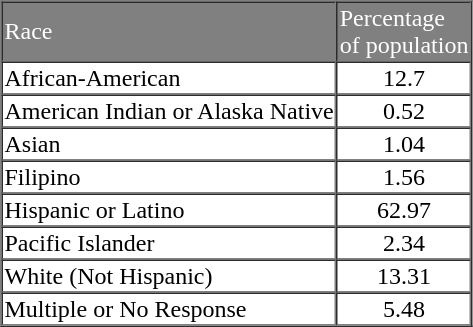<table border=1 cellspacing=0>
<tr style="background:grey; color:white">
<td>Race</td>
<td>Percentage<br>of population</td>
</tr>
<tr>
<td>African-American</td>
<td align="center">12.7</td>
</tr>
<tr>
<td>American Indian or Alaska Native</td>
<td align="center">0.52</td>
</tr>
<tr>
<td>Asian</td>
<td align="center">1.04</td>
</tr>
<tr>
<td>Filipino</td>
<td align="center">1.56</td>
</tr>
<tr>
<td>Hispanic or Latino</td>
<td align="center">62.97</td>
</tr>
<tr>
<td>Pacific Islander</td>
<td align="center">2.34</td>
</tr>
<tr>
<td>White (Not Hispanic)</td>
<td align="center">13.31</td>
</tr>
<tr>
<td>Multiple or No Response</td>
<td align="center">5.48</td>
</tr>
</table>
